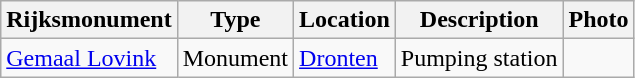<table class="wikitable">
<tr>
<th>Rijksmonument</th>
<th>Type</th>
<th>Location</th>
<th>Description</th>
<th>Photo</th>
</tr>
<tr>
<td><a href='#'>Gemaal Lovink</a><br></td>
<td>Monument</td>
<td><a href='#'>Dronten</a></td>
<td>Pumping station</td>
<td></td>
</tr>
</table>
